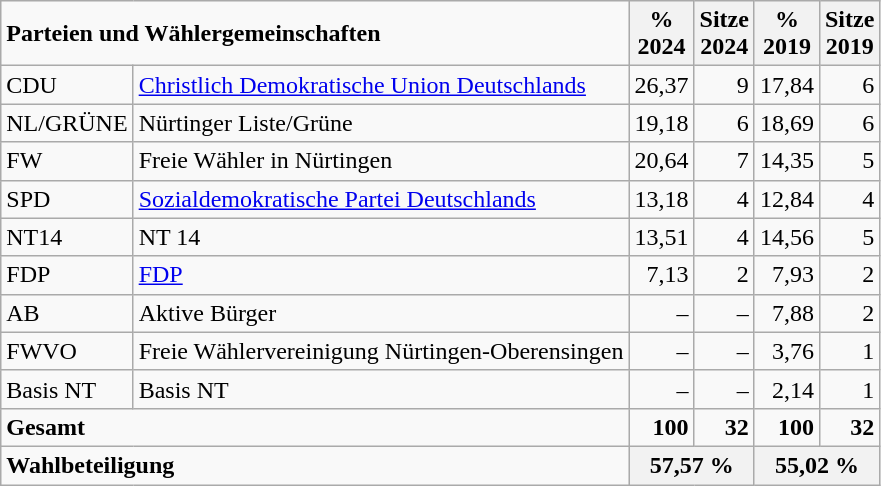<table class="wikitable">
<tr>
<td colspan="2"><strong>Parteien und Wählergemeinschaften</strong></td>
<th>%<br>2024</th>
<th>Sitze<br>2024</th>
<th>%<br>2019</th>
<th>Sitze<br>2019</th>
</tr>
<tr>
<td>CDU</td>
<td><a href='#'>Christlich Demokratische Union Deutschlands</a></td>
<td align="right">26,37</td>
<td align="right">9</td>
<td align="right">17,84</td>
<td align="right">6</td>
</tr>
<tr>
<td>NL/GRÜNE</td>
<td>Nürtinger Liste/Grüne</td>
<td align="right">19,18</td>
<td align="right">6</td>
<td align="right">18,69</td>
<td align="right">6</td>
</tr>
<tr>
<td>FW</td>
<td>Freie Wähler in Nürtingen</td>
<td align="right">20,64</td>
<td align="right">7</td>
<td align="right">14,35</td>
<td align="right">5</td>
</tr>
<tr>
<td>SPD</td>
<td><a href='#'>Sozialdemokratische Partei Deutschlands</a></td>
<td align="right">13,18</td>
<td align="right">4</td>
<td align="right">12,84</td>
<td align="right">4</td>
</tr>
<tr>
<td>NT14</td>
<td>NT 14</td>
<td align="right">13,51</td>
<td align="right">4</td>
<td align="right">14,56</td>
<td align="right">5</td>
</tr>
<tr>
<td>FDP</td>
<td><a href='#'>FDP</a></td>
<td align="right">7,13</td>
<td align="right">2</td>
<td align="right">7,93</td>
<td align="right">2</td>
</tr>
<tr>
<td>AB</td>
<td>Aktive Bürger</td>
<td align="right">–</td>
<td align="right">–</td>
<td align="right">7,88</td>
<td align="right">2</td>
</tr>
<tr>
<td>FWVO</td>
<td>Freie Wählervereinigung Nürtingen-Oberensingen</td>
<td align="right">–</td>
<td align="right">–</td>
<td align="right">3,76</td>
<td align="right">1</td>
</tr>
<tr>
<td>Basis NT</td>
<td>Basis NT</td>
<td align="right">–</td>
<td align="right">–</td>
<td align="right">2,14</td>
<td align="right">1</td>
</tr>
<tr>
<td colspan="2"><strong>Gesamt</strong></td>
<td align="right"><strong>100</strong></td>
<td align="right"><strong>32</strong></td>
<td align="right"><strong>100</strong></td>
<td align="right"><strong>32</strong></td>
</tr>
<tr>
<td colspan="2"><strong>Wahlbeteiligung</strong></td>
<th colspan="2">57,57 %</th>
<th colspan="2">55,02 %</th>
</tr>
</table>
